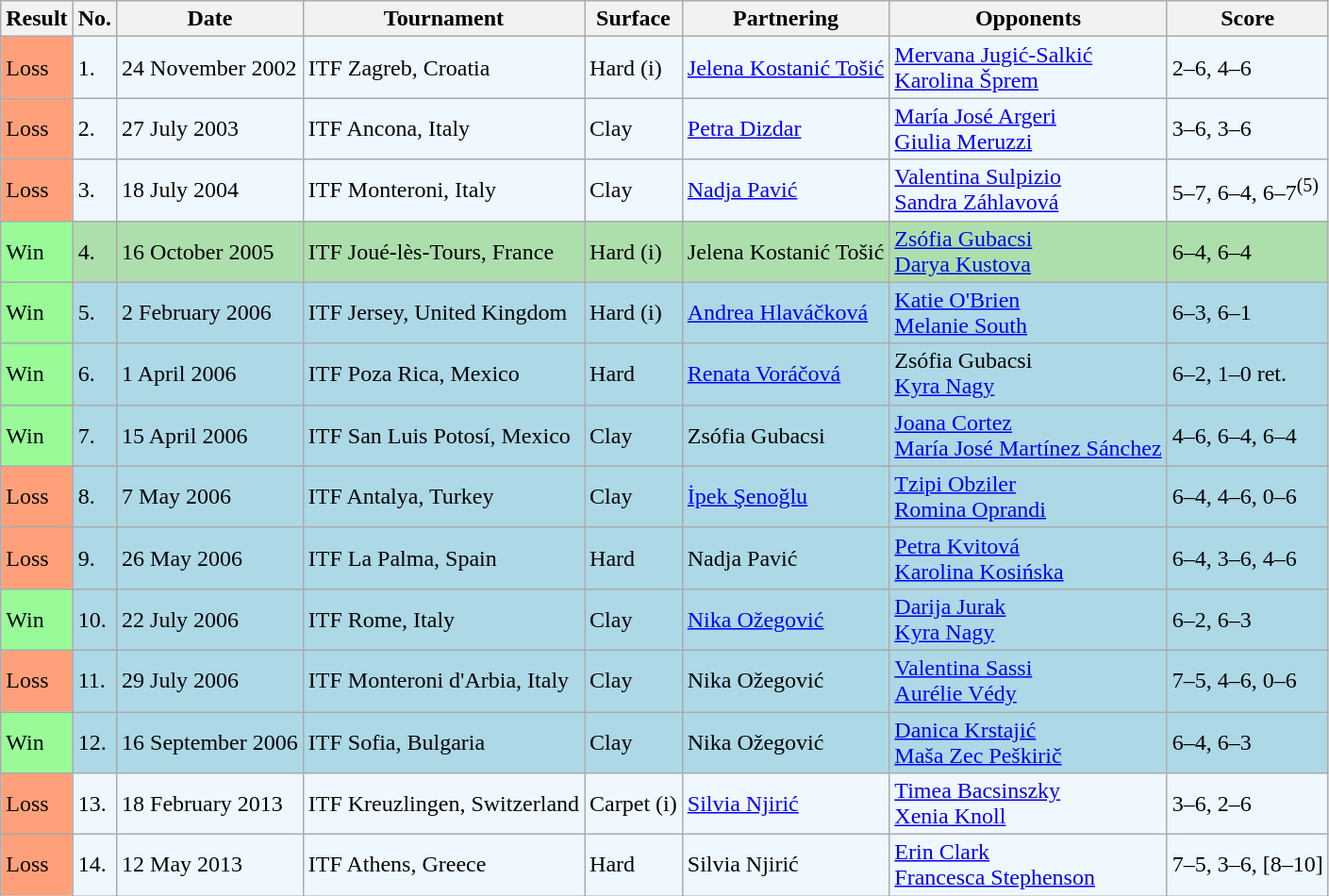<table class="sortable wikitable">
<tr>
<th>Result</th>
<th span="30">No.</th>
<th span="125">Date</th>
<th span="220">Tournament</th>
<th span="75">Surface</th>
<th span="170">Partnering</th>
<th span="170">Opponents</th>
<th span="115">Score</th>
</tr>
<tr style="background:#f0f8ff;">
<td style="background:#ffa07a;">Loss</td>
<td>1.</td>
<td>24 November 2002</td>
<td>ITF Zagreb, Croatia</td>
<td>Hard (i)</td>
<td> <a href='#'>Jelena Kostanić Tošić</a></td>
<td> <a href='#'>Mervana Jugić-Salkić</a><br> <a href='#'>Karolina Šprem</a></td>
<td>2–6, 4–6</td>
</tr>
<tr style="background:#f0f8ff;">
<td style="background:#ffa07a;">Loss</td>
<td>2.</td>
<td>27 July 2003</td>
<td>ITF Ancona, Italy</td>
<td>Clay</td>
<td> <a href='#'>Petra Dizdar</a></td>
<td> <a href='#'>María José Argeri</a><br> <a href='#'>Giulia Meruzzi</a></td>
<td>3–6, 3–6</td>
</tr>
<tr style="background:#f0f8ff;">
<td style="background:#ffa07a;">Loss</td>
<td>3.</td>
<td>18 July 2004</td>
<td>ITF Monteroni, Italy</td>
<td>Clay</td>
<td> <a href='#'>Nadja Pavić</a></td>
<td> <a href='#'>Valentina Sulpizio</a><br> <a href='#'>Sandra Záhlavová</a></td>
<td>5–7, 6–4, 6–7<sup>(5)</sup></td>
</tr>
<tr style="background:#addfad;">
<td style="background:#98fb98;">Win</td>
<td>4.</td>
<td>16 October 2005</td>
<td>ITF Joué-lès-Tours, France</td>
<td>Hard (i)</td>
<td> Jelena Kostanić Tošić</td>
<td> <a href='#'>Zsófia Gubacsi</a><br> <a href='#'>Darya Kustova</a></td>
<td>6–4, 6–4</td>
</tr>
<tr style="background:lightblue;">
<td style="background:#98fb98;">Win</td>
<td>5.</td>
<td>2 February 2006</td>
<td>ITF Jersey, United Kingdom</td>
<td>Hard (i)</td>
<td> <a href='#'>Andrea Hlaváčková</a></td>
<td> <a href='#'>Katie O'Brien</a><br> <a href='#'>Melanie South</a></td>
<td>6–3, 6–1</td>
</tr>
<tr style="background:lightblue;">
<td style="background:#98fb98;">Win</td>
<td>6.</td>
<td>1 April 2006</td>
<td>ITF Poza Rica, Mexico</td>
<td>Hard</td>
<td> <a href='#'>Renata Voráčová</a></td>
<td> Zsófia Gubacsi<br> <a href='#'>Kyra Nagy</a></td>
<td>6–2, 1–0 ret.</td>
</tr>
<tr style="background:lightblue;">
<td style="background:#98fb98;">Win</td>
<td>7.</td>
<td>15 April 2006</td>
<td>ITF San Luis Potosí, Mexico</td>
<td>Clay</td>
<td> Zsófia Gubacsi</td>
<td> <a href='#'>Joana Cortez</a><br> <a href='#'>María José Martínez Sánchez</a></td>
<td>4–6, 6–4, 6–4</td>
</tr>
<tr style="background:lightblue;">
<td style="background:#ffa07a;">Loss</td>
<td>8.</td>
<td>7 May 2006</td>
<td>ITF Antalya, Turkey</td>
<td>Clay</td>
<td> <a href='#'>İpek Şenoğlu</a></td>
<td> <a href='#'>Tzipi Obziler</a><br> <a href='#'>Romina Oprandi</a></td>
<td>6–4, 4–6, 0–6</td>
</tr>
<tr style="background:lightblue;">
<td style="background:#ffa07a;">Loss</td>
<td>9.</td>
<td>26 May 2006</td>
<td>ITF La Palma, Spain</td>
<td>Hard</td>
<td> Nadja Pavić</td>
<td> <a href='#'>Petra Kvitová</a> <br>  <a href='#'>Karolina Kosińska</a></td>
<td>6–4, 3–6, 4–6</td>
</tr>
<tr style="background:lightblue;">
<td style="background:#98fb98;">Win</td>
<td>10.</td>
<td>22 July 2006</td>
<td>ITF Rome, Italy</td>
<td>Clay</td>
<td> <a href='#'>Nika Ožegović</a></td>
<td> <a href='#'>Darija Jurak</a> <br>  <a href='#'>Kyra Nagy</a></td>
<td>6–2, 6–3</td>
</tr>
<tr style="background:lightblue;">
<td style="background:#ffa07a;">Loss</td>
<td>11.</td>
<td>29 July 2006</td>
<td>ITF Monteroni d'Arbia, Italy</td>
<td>Clay</td>
<td> Nika Ožegović</td>
<td> <a href='#'>Valentina Sassi</a> <br>  <a href='#'>Aurélie Védy</a></td>
<td>7–5, 4–6, 0–6</td>
</tr>
<tr style="background:lightblue;">
<td style="background:#98fb98;">Win</td>
<td>12.</td>
<td>16 September 2006</td>
<td>ITF Sofia, Bulgaria</td>
<td>Clay</td>
<td> Nika Ožegović</td>
<td> <a href='#'>Danica Krstajić</a> <br>  <a href='#'>Maša Zec Peškirič</a></td>
<td>6–4, 6–3</td>
</tr>
<tr style="background:#f0f8ff;">
<td style="background:#ffa07a;">Loss</td>
<td>13.</td>
<td>18 February 2013</td>
<td>ITF Kreuzlingen, Switzerland</td>
<td>Carpet (i)</td>
<td> <a href='#'>Silvia Njirić</a></td>
<td> <a href='#'>Timea Bacsinszky</a> <br>  <a href='#'>Xenia Knoll</a></td>
<td>3–6, 2–6</td>
</tr>
<tr style="background:#f0f8ff;">
<td style="background:#ffa07a;">Loss</td>
<td>14.</td>
<td>12 May 2013</td>
<td>ITF Athens, Greece</td>
<td>Hard</td>
<td> Silvia Njirić</td>
<td> <a href='#'>Erin Clark</a> <br>  <a href='#'>Francesca Stephenson</a></td>
<td>7–5, 3–6, [8–10]</td>
</tr>
</table>
